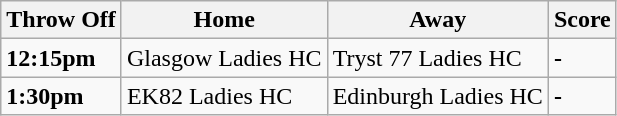<table class="wikitable">
<tr>
<th><strong>Throw Off</strong></th>
<th><strong>Home</strong></th>
<th><strong>Away</strong></th>
<th><strong>Score</strong></th>
</tr>
<tr>
<td><strong>12:15pm</strong></td>
<td>Glasgow Ladies HC</td>
<td>Tryst 77 Ladies HC</td>
<td><strong>-</strong></td>
</tr>
<tr>
<td><strong>1:30pm</strong></td>
<td>EK82 Ladies HC</td>
<td>Edinburgh Ladies HC</td>
<td><strong>-</strong></td>
</tr>
</table>
